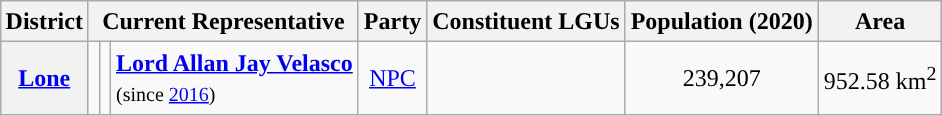<table class="wikitable sortable" style="margin: 1em auto; font-size:100%; line-height:20px; text-align:center">
<tr>
<th>District</th>
<th colspan="3">Current Representative</th>
<th>Party</th>
<th>Constituent LGUs</th>
<th>Population (2020)</th>
<th>Area</th>
</tr>
<tr>
<th><a href='#'>Lone</a></th>
<td style="background:"></td>
<td></td>
<td style="text-align:left;"><strong><a href='#'>Lord Allan Jay Velasco</a></strong><br><small>(since <a href='#'>2016</a>)</small></td>
<td><a href='#'>NPC</a></td>
<td></td>
<td>239,207</td>
<td>952.58 km<sup>2</sup></td>
</tr>
</table>
